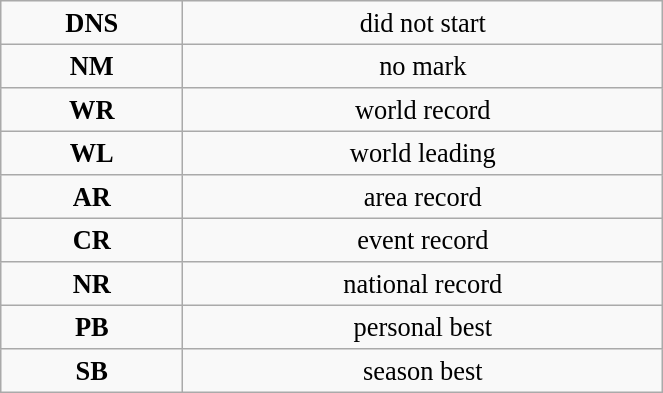<table class="wikitable" style=" text-align:center; font-size:110%;" width="35%">
<tr>
<td><strong>DNS</strong></td>
<td>did not start</td>
</tr>
<tr>
<td><strong>NM</strong></td>
<td>no mark</td>
</tr>
<tr>
<td><strong>WR</strong></td>
<td>world record</td>
</tr>
<tr>
<td><strong>WL</strong></td>
<td>world leading</td>
</tr>
<tr>
<td><strong>AR</strong></td>
<td>area record</td>
</tr>
<tr>
<td><strong>CR</strong></td>
<td>event record</td>
</tr>
<tr>
<td><strong>NR</strong></td>
<td>national record</td>
</tr>
<tr>
<td><strong>PB</strong></td>
<td>personal best</td>
</tr>
<tr>
<td><strong>SB</strong></td>
<td>season best</td>
</tr>
</table>
